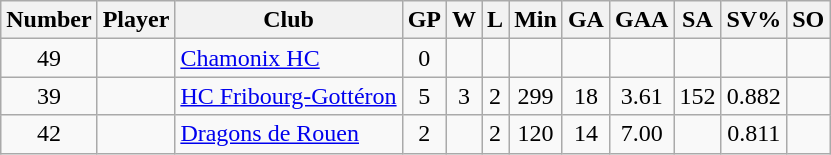<table class="wikitable sortable" style="text-align: center;">
<tr>
<th scope="col">Number</th>
<th scope="col">Player</th>
<th scope="col">Club</th>
<th scope="col">GP</th>
<th scope="col">W</th>
<th scope="col">L</th>
<th scope="col">Min</th>
<th scope="col">GA</th>
<th scope="col">GAA</th>
<th scope="col">SA</th>
<th scope="col">SV%</th>
<th scope="col">SO</th>
</tr>
<tr>
<td>49</td>
<td scope="row" align=left></td>
<td align=left><a href='#'>Chamonix HC</a></td>
<td>0</td>
<td></td>
<td></td>
<td></td>
<td></td>
<td></td>
<td></td>
<td></td>
<td></td>
</tr>
<tr>
<td>39</td>
<td scope="row" align=left></td>
<td align=left><a href='#'>HC Fribourg-Gottéron</a></td>
<td>5</td>
<td>3</td>
<td>2</td>
<td>299</td>
<td>18</td>
<td>3.61</td>
<td>152</td>
<td>0.882</td>
<td></td>
</tr>
<tr>
<td>42</td>
<td scope="row" align=left></td>
<td align=left><a href='#'>Dragons de Rouen</a></td>
<td>2</td>
<td></td>
<td>2</td>
<td>120</td>
<td>14</td>
<td>7.00</td>
<td></td>
<td>0.811</td>
<td></td>
</tr>
</table>
